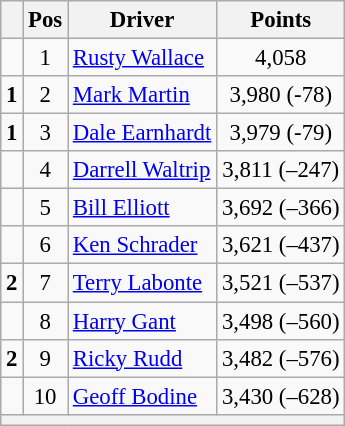<table class="wikitable" style="font-size: 95%;">
<tr>
<th></th>
<th>Pos</th>
<th>Driver</th>
<th>Points</th>
</tr>
<tr>
<td align="left"></td>
<td style="text-align:center;">1</td>
<td><a href='#'>Rusty Wallace</a></td>
<td style="text-align:center;">4,058</td>
</tr>
<tr>
<td align="left">  <strong>1</strong></td>
<td style="text-align:center;">2</td>
<td><a href='#'>Mark Martin</a></td>
<td style="text-align:center;">3,980 (-78)</td>
</tr>
<tr>
<td align="left">  <strong>1</strong></td>
<td style="text-align:center;">3</td>
<td><a href='#'>Dale Earnhardt</a></td>
<td style="text-align:center;">3,979 (-79)</td>
</tr>
<tr>
<td align="left"></td>
<td style="text-align:center;">4</td>
<td><a href='#'>Darrell Waltrip</a></td>
<td style="text-align:center;">3,811 (–247)</td>
</tr>
<tr>
<td align="left"></td>
<td style="text-align:center;">5</td>
<td><a href='#'>Bill Elliott</a></td>
<td style="text-align:center;">3,692 (–366)</td>
</tr>
<tr>
<td align="left"></td>
<td style="text-align:center;">6</td>
<td><a href='#'>Ken Schrader</a></td>
<td style="text-align:center;">3,621 (–437)</td>
</tr>
<tr>
<td align="left">  <strong>2</strong></td>
<td style="text-align:center;">7</td>
<td><a href='#'>Terry Labonte</a></td>
<td style="text-align:center;">3,521 (–537)</td>
</tr>
<tr>
<td align="left"></td>
<td style="text-align:center;">8</td>
<td><a href='#'>Harry Gant</a></td>
<td style="text-align:center;">3,498 (–560)</td>
</tr>
<tr>
<td align="left">  <strong>2</strong></td>
<td style="text-align:center;">9</td>
<td><a href='#'>Ricky Rudd</a></td>
<td style="text-align:center;">3,482 (–576)</td>
</tr>
<tr>
<td align="left"></td>
<td style="text-align:center;">10</td>
<td><a href='#'>Geoff Bodine</a></td>
<td style="text-align:center;">3,430 (–628)</td>
</tr>
<tr class="sortbottom">
<th colspan="9"></th>
</tr>
</table>
